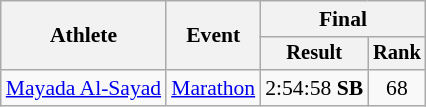<table class="wikitable" style="font-size:90%">
<tr>
<th rowspan="2">Athlete</th>
<th rowspan="2">Event</th>
<th colspan="2">Final</th>
</tr>
<tr style="font-size:95%">
<th>Result</th>
<th>Rank</th>
</tr>
<tr style=text-align:center>
<td style=text-align:left><a href='#'>Mayada Al-Sayad</a></td>
<td style=text-align:left><a href='#'>Marathon</a></td>
<td>2:54:58 <strong>SB</strong></td>
<td>68</td>
</tr>
</table>
